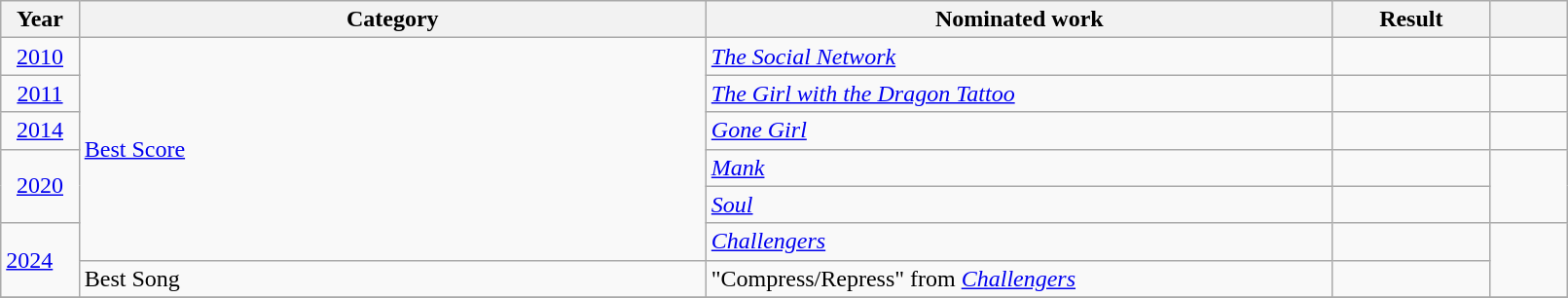<table class="wikitable" style="width:85%;">
<tr>
<th width=5%>Year</th>
<th style="width:40%;">Category</th>
<th style="width:40%;">Nominated work</th>
<th style="width:10%;">Result</th>
<th width=5%></th>
</tr>
<tr>
<td style="text-align:center;"><a href='#'>2010</a></td>
<td rowspan="6"><a href='#'>Best Score</a></td>
<td><em><a href='#'>The Social Network</a></em></td>
<td></td>
<td style="text-align:center;"></td>
</tr>
<tr>
<td style="text-align:center;"><a href='#'>2011</a></td>
<td><em><a href='#'>The Girl with the Dragon Tattoo</a></em></td>
<td></td>
<td style="text-align:center;"></td>
</tr>
<tr>
<td style="text-align:center;"><a href='#'>2014</a></td>
<td><em><a href='#'>Gone Girl</a></em></td>
<td></td>
<td style="text-align:center;"></td>
</tr>
<tr>
<td rowspan="2" style="text-align:center;"><a href='#'>2020</a></td>
<td><em><a href='#'>Mank</a></em></td>
<td></td>
<td rowspan="2" style="text-align:center;"></td>
</tr>
<tr>
<td><em><a href='#'>Soul</a></em></td>
<td></td>
</tr>
<tr>
<td rowspan="2"><a href='#'>2024</a></td>
<td><em><a href='#'>Challengers</a></em></td>
<td></td>
<td rowspan="2"></td>
</tr>
<tr>
<td>Best Song</td>
<td>"Compress/Repress" from <em><a href='#'>Challengers</a></em></td>
<td></td>
</tr>
<tr>
</tr>
</table>
